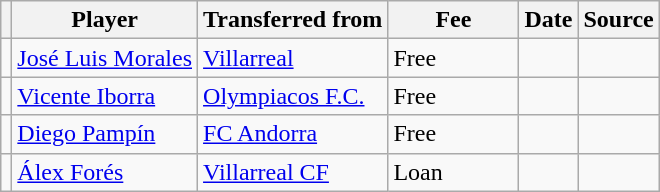<table class="wikitable plainrowheaders sortable">
<tr>
<th></th>
<th scope="col">Player</th>
<th>Transferred from</th>
<th style="width: 80px;">Fee</th>
<th scope="col">Date</th>
<th scope="col">Source</th>
</tr>
<tr>
<td align="center"></td>
<td> <a href='#'>José Luis Morales</a></td>
<td> <a href='#'>Villarreal</a></td>
<td>Free</td>
<td></td>
<td></td>
</tr>
<tr>
<td align="center"></td>
<td> <a href='#'>Vicente Iborra</a></td>
<td> <a href='#'>Olympiacos F.C.</a></td>
<td>Free</td>
<td></td>
<td></td>
</tr>
<tr>
<td align="center"></td>
<td> <a href='#'>Diego Pampín</a></td>
<td> <a href='#'>FC Andorra</a></td>
<td>Free</td>
<td></td>
<td></td>
</tr>
<tr>
<td align="center"></td>
<td> <a href='#'>Álex Forés</a></td>
<td> <a href='#'>Villarreal CF</a></td>
<td>Loan</td>
<td></td>
<td></td>
</tr>
</table>
